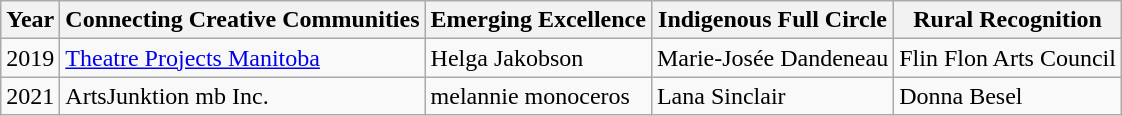<table class="wikitable sortable">
<tr>
<th>Year</th>
<th>Connecting Creative Communities</th>
<th>Emerging Excellence</th>
<th>Indigenous Full Circle</th>
<th>Rural Recognition</th>
</tr>
<tr>
<td>2019</td>
<td><a href='#'>Theatre Projects Manitoba</a></td>
<td>Helga Jakobson</td>
<td>Marie-Josée Dandeneau</td>
<td>Flin Flon Arts Council</td>
</tr>
<tr>
<td>2021</td>
<td>ArtsJunktion mb Inc.</td>
<td>melannie monoceros</td>
<td>Lana Sinclair</td>
<td>Donna Besel</td>
</tr>
</table>
